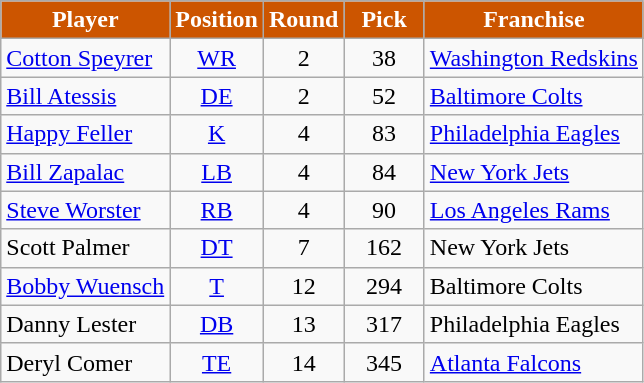<table class=wikitable style="text-align:center">
<tr style="background:#CC5500;color:#FFFFFF;">
<td><strong>Player</strong></td>
<td><strong>Position</strong></td>
<td><strong>Round</strong></td>
<td>  <strong>Pick</strong>  </td>
<td><strong>Franchise</strong></td>
</tr>
<tr>
<td align=left><a href='#'>Cotton Speyrer</a></td>
<td><a href='#'>WR</a></td>
<td>2</td>
<td>38</td>
<td align=left><a href='#'>Washington Redskins</a></td>
</tr>
<tr>
<td align=left><a href='#'>Bill Atessis</a></td>
<td><a href='#'>DE</a></td>
<td>2</td>
<td>52</td>
<td align=left><a href='#'>Baltimore Colts</a></td>
</tr>
<tr>
<td align=left><a href='#'>Happy Feller</a></td>
<td><a href='#'>K</a></td>
<td>4</td>
<td>83</td>
<td align=left><a href='#'>Philadelphia Eagles</a></td>
</tr>
<tr>
<td align=left><a href='#'>Bill Zapalac</a></td>
<td><a href='#'>LB</a></td>
<td>4</td>
<td>84</td>
<td align=left><a href='#'>New York Jets</a></td>
</tr>
<tr>
<td align=left><a href='#'>Steve Worster</a></td>
<td><a href='#'>RB</a></td>
<td>4</td>
<td>90</td>
<td align=left><a href='#'>Los Angeles Rams</a></td>
</tr>
<tr>
<td align=left>Scott Palmer</td>
<td><a href='#'>DT</a></td>
<td>7</td>
<td>162</td>
<td align=left>New York Jets</td>
</tr>
<tr>
<td align=left><a href='#'>Bobby Wuensch</a></td>
<td><a href='#'>T</a></td>
<td>12</td>
<td>294</td>
<td align=left>Baltimore Colts</td>
</tr>
<tr>
<td align=left>Danny Lester</td>
<td><a href='#'>DB</a></td>
<td>13</td>
<td>317</td>
<td align=left>Philadelphia Eagles</td>
</tr>
<tr>
<td align=left>Deryl Comer</td>
<td><a href='#'>TE</a></td>
<td>14</td>
<td>345</td>
<td align=left><a href='#'>Atlanta Falcons</a></td>
</tr>
</table>
